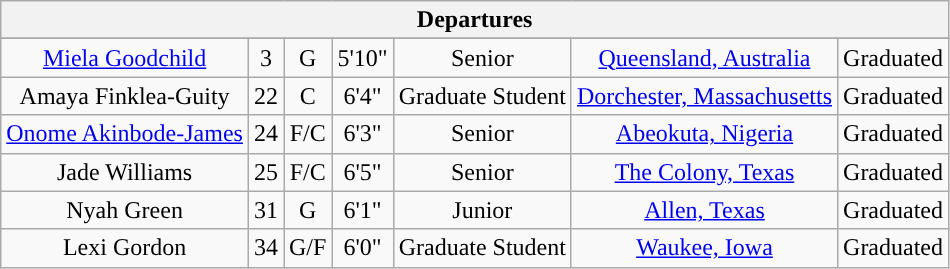<table class="wikitable sortable" border="1" style="text-align: center;">
<tr>
<th colspan=7>Departures</th>
</tr>
<tr align=center>
</tr>
<tr>
<td><a href='#'>Miela Goodchild</a></td>
<td>3</td>
<td>G</td>
<td>5'10"</td>
<td>Senior</td>
<td><a href='#'>Queensland, Australia</a></td>
<td>Graduated</td>
</tr>
<tr>
<td>Amaya Finklea-Guity</td>
<td>22</td>
<td>C</td>
<td>6'4"</td>
<td>Graduate Student</td>
<td><a href='#'>Dorchester, Massachusetts</a></td>
<td>Graduated</td>
</tr>
<tr>
<td><a href='#'>Onome Akinbode-James</a></td>
<td>24</td>
<td>F/C</td>
<td>6'3"</td>
<td>Senior</td>
<td><a href='#'>Abeokuta, Nigeria</a></td>
<td>Graduated</td>
</tr>
<tr>
<td>Jade Williams</td>
<td>25</td>
<td>F/C</td>
<td>6'5"</td>
<td>Senior</td>
<td><a href='#'>The Colony, Texas</a></td>
<td>Graduated</td>
</tr>
<tr>
<td>Nyah Green</td>
<td>31</td>
<td>G</td>
<td>6'1"</td>
<td>Junior</td>
<td><a href='#'>Allen, Texas</a></td>
<td>Graduated</td>
</tr>
<tr>
<td>Lexi Gordon</td>
<td>34</td>
<td>G/F</td>
<td>6'0"</td>
<td>Graduate Student</td>
<td><a href='#'>Waukee, Iowa</a></td>
<td>Graduated</td>
</tr>
</table>
